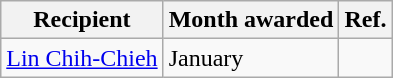<table class="wikitable">
<tr>
<th>Recipient</th>
<th>Month awarded</th>
<th>Ref.</th>
</tr>
<tr>
<td><a href='#'>Lin Chih-Chieh</a></td>
<td>January</td>
<td></td>
</tr>
</table>
